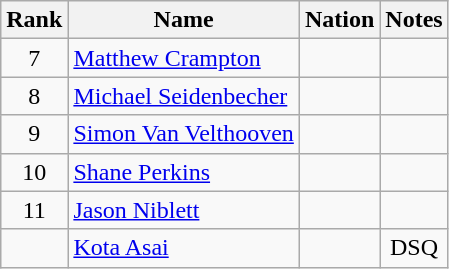<table class="wikitable sortable" style="text-align:center">
<tr>
<th>Rank</th>
<th>Name</th>
<th>Nation</th>
<th>Notes</th>
</tr>
<tr>
<td>7</td>
<td align=left><a href='#'>Matthew Crampton</a></td>
<td align=left></td>
<td></td>
</tr>
<tr>
<td>8</td>
<td align=left><a href='#'>Michael Seidenbecher</a></td>
<td align=left></td>
<td></td>
</tr>
<tr>
<td>9</td>
<td align=left><a href='#'>Simon Van Velthooven</a></td>
<td align=left></td>
<td></td>
</tr>
<tr>
<td>10</td>
<td align=left><a href='#'>Shane Perkins</a></td>
<td align=left></td>
<td></td>
</tr>
<tr>
<td>11</td>
<td align=left><a href='#'>Jason Niblett</a></td>
<td align=left></td>
<td></td>
</tr>
<tr>
<td></td>
<td align=left><a href='#'>Kota Asai</a></td>
<td align=left></td>
<td>DSQ</td>
</tr>
</table>
